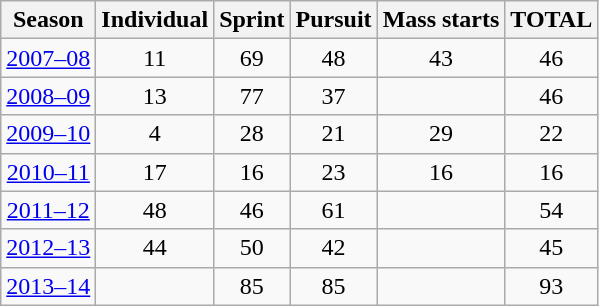<table class="wikitable sortable" style="text-align: center;">
<tr>
<th>Season</th>
<th>Individual</th>
<th>Sprint</th>
<th>Pursuit</th>
<th>Mass starts</th>
<th>TOTAL</th>
</tr>
<tr>
<td><a href='#'>2007–08</a></td>
<td>11</td>
<td>69</td>
<td>48</td>
<td>43</td>
<td>46</td>
</tr>
<tr>
<td><a href='#'>2008–09</a></td>
<td>13</td>
<td>77</td>
<td>37</td>
<td></td>
<td>46</td>
</tr>
<tr>
<td><a href='#'>2009–10</a></td>
<td>4</td>
<td>28</td>
<td>21</td>
<td>29</td>
<td>22</td>
</tr>
<tr>
<td><a href='#'>2010–11</a></td>
<td>17</td>
<td>16</td>
<td>23</td>
<td>16</td>
<td>16</td>
</tr>
<tr>
<td><a href='#'>2011–12</a></td>
<td>48</td>
<td>46</td>
<td>61</td>
<td></td>
<td>54</td>
</tr>
<tr>
<td><a href='#'>2012–13</a></td>
<td>44</td>
<td>50</td>
<td>42</td>
<td></td>
<td>45</td>
</tr>
<tr>
<td><a href='#'>2013–14</a></td>
<td></td>
<td>85</td>
<td>85</td>
<td></td>
<td>93</td>
</tr>
</table>
